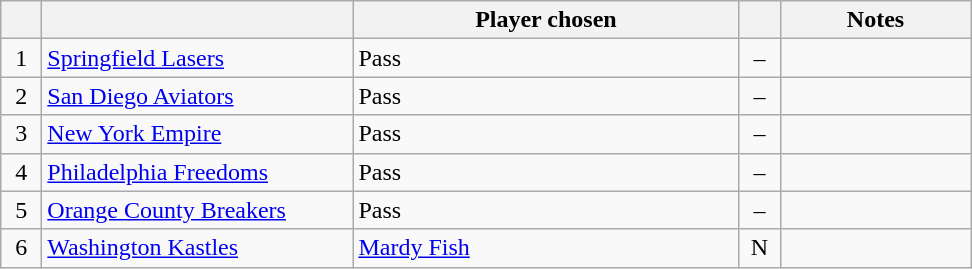<table class="wikitable" style="text-align:left">
<tr>
<th width="20px"></th>
<th width="200px"></th>
<th width="250px">Player chosen</th>
<th width="20px"></th>
<th width="120px">Notes</th>
</tr>
<tr>
<td style="text-align:center">1</td>
<td><a href='#'>Springfield Lasers</a></td>
<td>Pass</td>
<td style="text-align:center">–</td>
<td></td>
</tr>
<tr>
<td style="text-align:center">2</td>
<td><a href='#'>San Diego Aviators</a></td>
<td>Pass</td>
<td style="text-align:center">–</td>
<td></td>
</tr>
<tr>
<td style="text-align:center">3</td>
<td><a href='#'>New York Empire</a></td>
<td>Pass</td>
<td style="text-align:center">–</td>
<td></td>
</tr>
<tr>
<td style="text-align:center">4</td>
<td><a href='#'>Philadelphia Freedoms</a></td>
<td>Pass</td>
<td style="text-align:center">–</td>
<td></td>
</tr>
<tr>
<td style="text-align:center">5</td>
<td><a href='#'>Orange County Breakers</a></td>
<td>Pass</td>
<td style="text-align:center">–</td>
<td></td>
</tr>
<tr>
<td style="text-align:center">6</td>
<td><a href='#'>Washington Kastles</a></td>
<td> <a href='#'>Mardy Fish</a></td>
<td style="text-align:center">N</td>
<td></td>
</tr>
</table>
